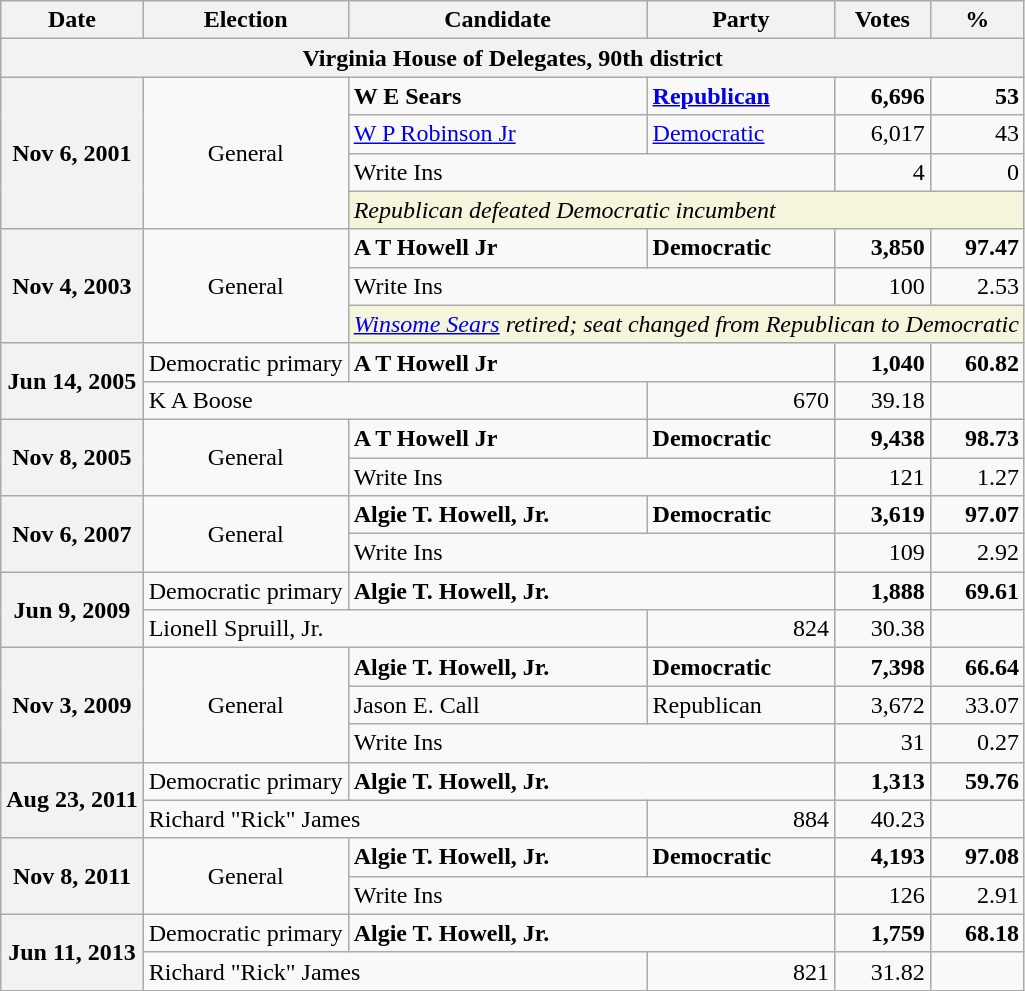<table class="wikitable">
<tr>
<th>Date</th>
<th>Election</th>
<th>Candidate</th>
<th>Party</th>
<th>Votes</th>
<th>%</th>
</tr>
<tr>
<th colspan="6">Virginia House of Delegates, 90th district</th>
</tr>
<tr>
<th rowspan="4" align="center">Nov 6, 2001</th>
<td rowspan="4" align="center">General</td>
<td><strong>W E Sears</strong></td>
<td><strong><a href='#'>Republican</a></strong></td>
<td align="right"><strong>6,696</strong></td>
<td align="right"><strong>53</strong></td>
</tr>
<tr>
<td><a href='#'>W P Robinson Jr</a></td>
<td><a href='#'>Democratic</a></td>
<td align="right">6,017</td>
<td align="right">43</td>
</tr>
<tr>
<td colspan="2">Write Ins</td>
<td align="right">4</td>
<td align="right">0</td>
</tr>
<tr>
<td colspan="4" style="background:Beige"><em>Republican defeated Democratic incumbent</em></td>
</tr>
<tr>
<th rowspan="3">Nov 4, 2003</th>
<td rowspan="3" align="center">General</td>
<td><strong>A T Howell Jr</strong></td>
<td><strong>Democratic</strong></td>
<td align="right"><strong>3,850</strong></td>
<td align="right"><strong>97.47</strong></td>
</tr>
<tr>
<td colspan="2">Write Ins</td>
<td align="right">100</td>
<td align="right">2.53</td>
</tr>
<tr>
<td colspan="4" style="background:Beige"><em><a href='#'>Winsome Sears</a> retired; seat changed from Republican to Democratic</em></td>
</tr>
<tr>
<th rowspan="2">Jun 14, 2005</th>
<td>Democratic primary</td>
<td colspan="2"><strong>A T Howell Jr</strong></td>
<td align="right"><strong>1,040</strong></td>
<td align="right"><strong>60.82</strong></td>
</tr>
<tr>
<td colspan="2">K A Boose</td>
<td align="right">670</td>
<td align="right">39.18</td>
</tr>
<tr>
<th rowspan="2">Nov 8, 2005</th>
<td rowspan="2" align="center">General</td>
<td><strong>A T Howell Jr</strong></td>
<td><strong>Democratic</strong></td>
<td align="right"><strong>9,438</strong></td>
<td align="right"><strong>98.73</strong></td>
</tr>
<tr>
<td colspan="2">Write Ins</td>
<td align="right">121</td>
<td align="right">1.27</td>
</tr>
<tr>
<th rowspan="2">Nov 6, 2007</th>
<td rowspan="2" align="center">General</td>
<td><strong>Algie T. Howell, Jr.</strong></td>
<td><strong>Democratic</strong></td>
<td align="right"><strong>3,619</strong></td>
<td align="right"><strong>97.07</strong></td>
</tr>
<tr>
<td colspan="2">Write Ins</td>
<td align="right">109</td>
<td align="right">2.92</td>
</tr>
<tr>
<th rowspan="2">Jun 9, 2009</th>
<td>Democratic primary</td>
<td colspan="2"><strong>Algie T. Howell, Jr.</strong></td>
<td align="right"><strong>1,888</strong></td>
<td align="right"><strong>69.61</strong></td>
</tr>
<tr>
<td colspan="2">Lionell Spruill, Jr.</td>
<td align="right">824</td>
<td align="right">30.38</td>
</tr>
<tr>
<th rowspan="3">Nov 3, 2009</th>
<td rowspan="3" align="center">General</td>
<td><strong>Algie T. Howell, Jr.</strong></td>
<td><strong>Democratic</strong></td>
<td align="right"><strong>7,398</strong></td>
<td align="right"><strong>66.64</strong></td>
</tr>
<tr>
<td>Jason E. Call</td>
<td>Republican</td>
<td align="right">3,672</td>
<td align="right">33.07</td>
</tr>
<tr>
<td colspan="2">Write Ins</td>
<td align="right">31</td>
<td align="right">0.27</td>
</tr>
<tr>
<th rowspan="2">Aug 23, 2011</th>
<td>Democratic primary</td>
<td colspan="2"><strong>Algie T. Howell, Jr.</strong></td>
<td align="right"><strong>1,313</strong></td>
<td align="right"><strong>59.76</strong></td>
</tr>
<tr>
<td colspan="2">Richard "Rick" James</td>
<td align="right">884</td>
<td align="right">40.23</td>
</tr>
<tr>
<th rowspan="2">Nov 8, 2011</th>
<td rowspan="2" align="center">General</td>
<td><strong>Algie T. Howell, Jr.</strong></td>
<td><strong>Democratic</strong></td>
<td align="right"><strong>4,193</strong></td>
<td align="right"><strong>97.08</strong></td>
</tr>
<tr>
<td colspan="2">Write Ins</td>
<td align="right">126</td>
<td align="right">2.91</td>
</tr>
<tr>
<th rowspan="2">Jun 11, 2013</th>
<td>Democratic primary</td>
<td colspan="2"><strong>Algie T. Howell, Jr.</strong></td>
<td align="right"><strong>1,759</strong></td>
<td align="right"><strong>68.18</strong></td>
</tr>
<tr>
<td colspan="2">Richard "Rick" James</td>
<td align="right">821</td>
<td align="right">31.82</td>
</tr>
</table>
